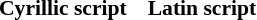<table cellpadding="6" style="text-align:center;font-size:90%;vertical-align:top;white-space:nowrap;">
<tr>
<th>Cyrillic script</th>
<th>Latin script</th>
</tr>
<tr>
<td></td>
<td></td>
</tr>
</table>
